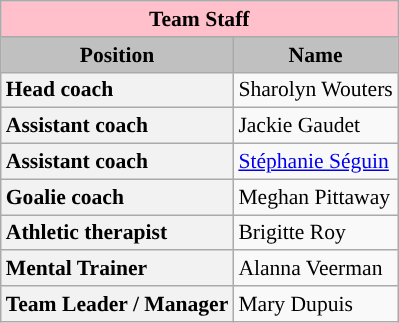<table class="wikitable" style="text-align:left; font-size:90%;">
<tr>
<th style=background:pink colspan=2>Team Staff</th>
</tr>
<tr>
<th style="background:silver;">Position</th>
<th style="background:silver;">Name</th>
</tr>
<tr>
<th style="text-align:left;">Head coach</th>
<td>Sharolyn Wouters</td>
</tr>
<tr>
<th style="text-align:left;">Assistant coach</th>
<td>Jackie Gaudet</td>
</tr>
<tr>
<th style="text-align:left;">Assistant coach</th>
<td><a href='#'>Stéphanie Séguin</a></td>
</tr>
<tr>
<th style="text-align:left;">Goalie coach</th>
<td>Meghan Pittaway</td>
</tr>
<tr>
<th style="text-align:left;">Athletic therapist</th>
<td>Brigitte Roy</td>
</tr>
<tr>
<th style="text-align:left;">Mental Trainer</th>
<td>Alanna Veerman</td>
</tr>
<tr>
<th style="text-align:left;">Team Leader / Manager</th>
<td>Mary Dupuis</td>
</tr>
</table>
